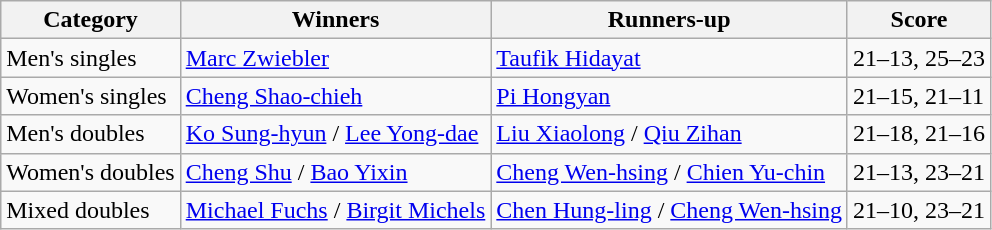<table class=wikitable style="white-space:nowrap;">
<tr>
<th>Category</th>
<th>Winners</th>
<th>Runners-up</th>
<th>Score</th>
</tr>
<tr>
<td>Men's singles</td>
<td> <a href='#'>Marc Zwiebler</a></td>
<td> <a href='#'>Taufik Hidayat</a></td>
<td>21–13, 25–23</td>
</tr>
<tr>
<td>Women's singles</td>
<td> <a href='#'>Cheng Shao-chieh</a></td>
<td> <a href='#'>Pi Hongyan</a></td>
<td>21–15, 21–11</td>
</tr>
<tr>
<td>Men's doubles</td>
<td> <a href='#'>Ko Sung-hyun</a> / <a href='#'>Lee Yong-dae</a></td>
<td> <a href='#'>Liu Xiaolong</a> / <a href='#'>Qiu Zihan</a></td>
<td>21–18, 21–16</td>
</tr>
<tr>
<td>Women's doubles</td>
<td> <a href='#'>Cheng Shu</a> / <a href='#'>Bao Yixin</a></td>
<td> <a href='#'>Cheng Wen-hsing</a> / <a href='#'>Chien Yu-chin</a></td>
<td>21–13, 23–21</td>
</tr>
<tr>
<td>Mixed doubles</td>
<td> <a href='#'>Michael Fuchs</a> / <a href='#'>Birgit Michels</a></td>
<td> <a href='#'>Chen Hung-ling</a> / <a href='#'>Cheng Wen-hsing</a></td>
<td>21–10, 23–21</td>
</tr>
</table>
